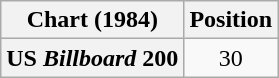<table class="wikitable plainrowheaders" style="text-align:center">
<tr>
<th scope="col">Chart (1984)</th>
<th scope="col">Position</th>
</tr>
<tr>
<th scope="row">US <em>Billboard</em> 200</th>
<td>30</td>
</tr>
</table>
